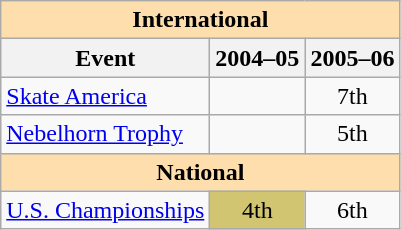<table class="wikitable" style="text-align:center">
<tr>
<th style="background-color: #ffdead; " colspan=3 align=center>International</th>
</tr>
<tr>
<th>Event</th>
<th>2004–05</th>
<th>2005–06</th>
</tr>
<tr>
<td align=left> <a href='#'>Skate America</a></td>
<td></td>
<td>7th</td>
</tr>
<tr>
<td align=left><a href='#'>Nebelhorn Trophy</a></td>
<td></td>
<td>5th</td>
</tr>
<tr>
<th style="background-color: #ffdead; " colspan=3 align=center>National</th>
</tr>
<tr>
<td align=left><a href='#'>U.S. Championships</a></td>
<td bgcolor=d1c571>4th</td>
<td>6th</td>
</tr>
</table>
